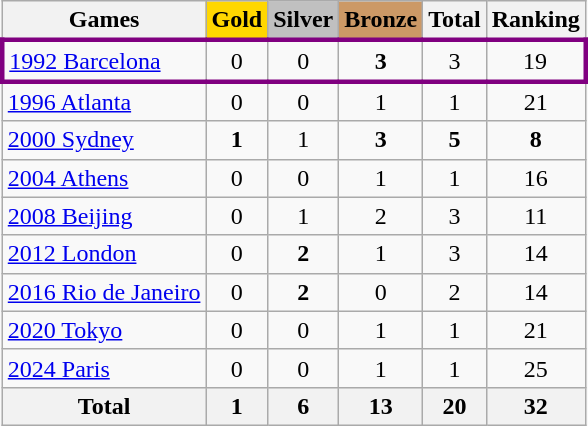<table class="wikitable sortable" style="text-align:center">
<tr>
<th>Games</th>
<th style="background-color:gold;">Gold</th>
<th style="background-color:silver;">Silver</th>
<th style="background-color:#c96;">Bronze</th>
<th>Total</th>
<th>Ranking</th>
</tr>
<tr align="center" style="border: 3px solid purple">
<td align="left"> <a href='#'>1992 Barcelona</a></td>
<td>0</td>
<td>0</td>
<td><strong>3</strong></td>
<td>3</td>
<td>19</td>
</tr>
<tr>
<td align="left"> <a href='#'>1996 Atlanta</a></td>
<td>0</td>
<td>0</td>
<td>1</td>
<td>1</td>
<td>21</td>
</tr>
<tr>
<td align="left"> <a href='#'>2000 Sydney</a></td>
<td><strong>1</strong></td>
<td>1</td>
<td><strong>3</strong></td>
<td><strong>5</strong></td>
<td><strong>8</strong></td>
</tr>
<tr>
<td align="left"> <a href='#'>2004 Athens</a></td>
<td>0</td>
<td>0</td>
<td>1</td>
<td>1</td>
<td>16</td>
</tr>
<tr>
<td align="left"> <a href='#'>2008 Beijing</a></td>
<td>0</td>
<td>1</td>
<td>2</td>
<td>3</td>
<td>11</td>
</tr>
<tr>
<td align="left"> <a href='#'>2012 London</a></td>
<td>0</td>
<td><strong>2</strong></td>
<td>1</td>
<td>3</td>
<td>14</td>
</tr>
<tr>
<td align="left"> <a href='#'>2016 Rio de Janeiro</a></td>
<td>0</td>
<td><strong>2</strong></td>
<td>0</td>
<td>2</td>
<td>14</td>
</tr>
<tr>
<td align="left"> <a href='#'>2020 Tokyo</a></td>
<td>0</td>
<td>0</td>
<td>1</td>
<td>1</td>
<td>21</td>
</tr>
<tr>
<td align="left"> <a href='#'>2024 Paris</a></td>
<td>0</td>
<td>0</td>
<td>1</td>
<td>1</td>
<td>25</td>
</tr>
<tr>
<th>Total</th>
<th>1</th>
<th>6</th>
<th>13</th>
<th>20</th>
<th>32</th>
</tr>
</table>
